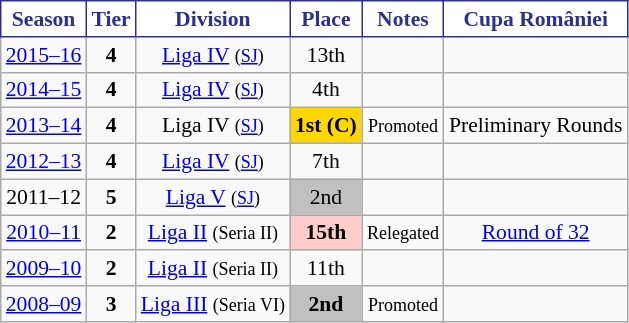<table class="wikitable" style="text-align:center; font-size:90%">
<tr>
<th style="background:#ffffff;color:#2d2f93;border:1px solid #2d2f93;">Season</th>
<th style="background:#ffffff;color:#2d2f93;border:1px solid #2d2f93;">Tier</th>
<th style="background:#ffffff;color:#2d2f93;border:1px solid #2d2f93;">Division</th>
<th style="background:#ffffff;color:#2d2f93;border:1px solid #2d2f93;">Place</th>
<th style="background:#ffffff;color:#2d2f93;border:1px solid #2d2f93;">Notes</th>
<th style="background:#ffffff;color:#2d2f93;border:1px solid #2d2f93;">Cupa României</th>
</tr>
<tr>
<td><a href='#'>2015–16</a></td>
<td><strong>4</strong></td>
<td><a href='#'>Liga IV</a> <small>(<a href='#'>SJ</a>)</small></td>
<td>13th</td>
<td></td>
<td></td>
</tr>
<tr>
<td><a href='#'>2014–15</a></td>
<td><strong>4</strong></td>
<td><a href='#'>Liga IV</a> <small>(<a href='#'>SJ</a>)</small></td>
<td>4th</td>
<td></td>
<td></td>
</tr>
<tr>
<td><a href='#'>2013–14</a></td>
<td><strong>4</strong></td>
<td>Liga IV <small>(<a href='#'>SJ</a>)</small></td>
<td align=center bgcolor=gold><strong>1st (C)</strong></td>
<td><small>Promoted</small></td>
<td>Preliminary Rounds</td>
</tr>
<tr>
<td><a href='#'>2012–13</a></td>
<td><strong>4</strong></td>
<td><a href='#'>Liga IV</a> <small>(<a href='#'>SJ</a>)</small></td>
<td>7th</td>
<td></td>
<td></td>
</tr>
<tr>
<td>2011–12</td>
<td><strong>5</strong></td>
<td><a href='#'>Liga V</a> <small>(<a href='#'>SJ</a>)</small></td>
<td align=center bgcolor=silver>2nd</td>
<td></td>
<td></td>
</tr>
<tr>
<td><a href='#'>2010–11</a></td>
<td><strong>2</strong></td>
<td><a href='#'>Liga II</a> <small>(Seria II)</small></td>
<td align=center bgcolor=#FFCCCC><strong>15th </strong></td>
<td><small>Relegated</small></td>
<td><a href='#'>Round of 32</a></td>
</tr>
<tr>
<td><a href='#'>2009–10</a></td>
<td><strong>2</strong></td>
<td><a href='#'>Liga II</a> <small>(Seria II)</small></td>
<td>11th</td>
<td></td>
<td></td>
</tr>
<tr>
<td><a href='#'>2008–09</a></td>
<td><strong>3</strong></td>
<td><a href='#'>Liga III</a> <small>(Seria VI)</small></td>
<td align=center bgcolor=silver><strong>2nd </strong></td>
<td><small>Promoted</small></td>
<td></td>
</tr>
</table>
